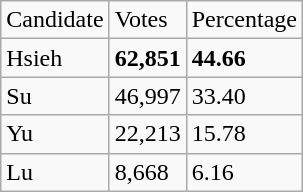<table class="wikitable">
<tr>
<td>Candidate</td>
<td>Votes</td>
<td>Percentage</td>
</tr>
<tr>
<td>Hsieh</td>
<td><strong>62,851</strong></td>
<td><strong>44.66</strong></td>
</tr>
<tr>
<td>Su</td>
<td>46,997</td>
<td>33.40</td>
</tr>
<tr>
<td>Yu</td>
<td>22,213</td>
<td>15.78</td>
</tr>
<tr>
<td>Lu</td>
<td>8,668</td>
<td>6.16</td>
</tr>
</table>
